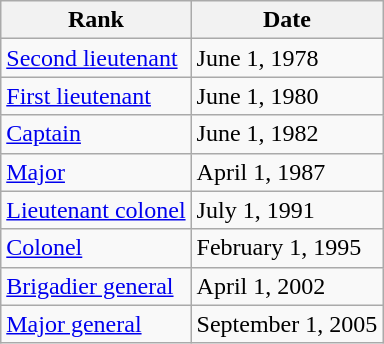<table class="wikitable">
<tr>
<th>Rank</th>
<th>Date </th>
</tr>
<tr>
<td> <a href='#'>Second lieutenant</a></td>
<td>June 1, 1978</td>
</tr>
<tr>
<td> <a href='#'>First lieutenant</a></td>
<td>June 1, 1980</td>
</tr>
<tr>
<td> <a href='#'>Captain</a></td>
<td>June 1, 1982</td>
</tr>
<tr>
<td> <a href='#'>Major</a></td>
<td>April 1, 1987</td>
</tr>
<tr>
<td> <a href='#'>Lieutenant colonel</a></td>
<td>July 1, 1991</td>
</tr>
<tr>
<td> <a href='#'>Colonel</a></td>
<td>February 1, 1995</td>
</tr>
<tr>
<td> <a href='#'>Brigadier general</a></td>
<td>April 1, 2002</td>
</tr>
<tr>
<td> <a href='#'>Major general</a></td>
<td>September 1, 2005</td>
</tr>
</table>
